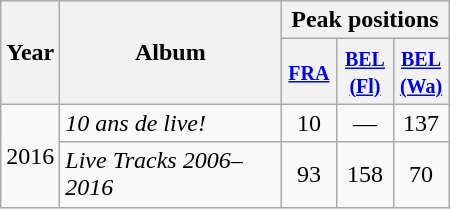<table class="wikitable">
<tr>
<th rowspan="2" style="text-align:center; width:10px;">Year</th>
<th rowspan="2" style="text-align:center; width:140px;">Album</th>
<th colspan="3" style="text-align:center; width:30px;">Peak positions</th>
</tr>
<tr>
<th width="30"><small><a href='#'>FRA</a></small><br></th>
<th width="30"><small><a href='#'>BEL <br>(Fl)</a></small><br></th>
<th width="30"><small><a href='#'>BEL <br>(Wa)</a></small><br></th>
</tr>
<tr>
<td style="text-align:center;" rowspan="2">2016</td>
<td><em>10 ans de live!</em></td>
<td style="text-align:center;">10</td>
<td style="text-align:center;">—</td>
<td style="text-align:center;">137</td>
</tr>
<tr>
<td><em>Live Tracks 2006–2016</em></td>
<td style="text-align:center;">93</td>
<td style="text-align:center;">158</td>
<td style="text-align:center;">70</td>
</tr>
</table>
